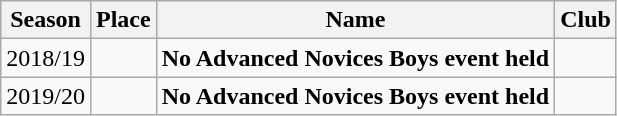<table class="wikitable sortable">
<tr>
<th>Season</th>
<th>Place</th>
<th>Name</th>
<th>Club</th>
</tr>
<tr>
<td>2018/19</td>
<td></td>
<td><strong>No Advanced Novices Boys event held</strong></td>
<td></td>
</tr>
<tr>
<td>2019/20</td>
<td></td>
<td><strong>No Advanced Novices Boys event held</strong></td>
<td></td>
</tr>
</table>
